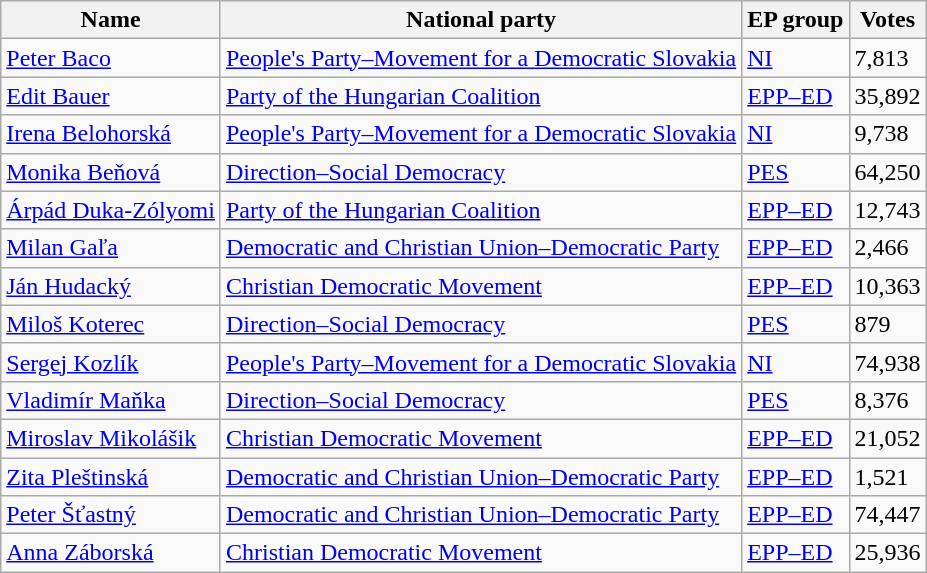<table class="sortable wikitable">
<tr>
<th>Name</th>
<th>National party</th>
<th>EP group</th>
<th>Votes</th>
</tr>
<tr>
<td><a href='#'>Peter Baco</a></td>
<td> <a href='#'>People's Party–Movement for a Democratic Slovakia</a></td>
<td> <a href='#'>NI</a></td>
<td>7,813</td>
</tr>
<tr>
<td><a href='#'>Edit Bauer</a></td>
<td> <a href='#'>Party of the Hungarian Coalition</a></td>
<td> <a href='#'>EPP–ED</a></td>
<td>35,892</td>
</tr>
<tr>
<td><a href='#'>Irena Belohorská</a></td>
<td> <a href='#'>People's Party–Movement for a Democratic Slovakia</a></td>
<td> <a href='#'>NI</a></td>
<td>9,738</td>
</tr>
<tr>
<td><a href='#'>Monika Beňová</a></td>
<td> <a href='#'>Direction–Social Democracy</a></td>
<td> <a href='#'>PES</a></td>
<td>64,250</td>
</tr>
<tr>
<td><a href='#'>Árpád Duka-Zólyomi</a></td>
<td> <a href='#'>Party of the Hungarian Coalition</a></td>
<td> <a href='#'>EPP–ED</a></td>
<td>12,743</td>
</tr>
<tr>
<td><a href='#'>Milan Gaľa</a></td>
<td> <a href='#'>Democratic and Christian Union–Democratic Party</a></td>
<td> <a href='#'>EPP–ED</a></td>
<td>2,466</td>
</tr>
<tr>
<td><a href='#'>Ján Hudacký</a></td>
<td> <a href='#'>Christian Democratic Movement</a></td>
<td> <a href='#'>EPP–ED</a></td>
<td>10,363</td>
</tr>
<tr>
<td><a href='#'>Miloš Koterec</a></td>
<td> <a href='#'>Direction–Social Democracy</a></td>
<td> <a href='#'>PES</a></td>
<td>879</td>
</tr>
<tr>
<td><a href='#'>Sergej Kozlík</a></td>
<td> <a href='#'>People's Party–Movement for a Democratic Slovakia</a></td>
<td> <a href='#'>NI</a></td>
<td>74,938</td>
</tr>
<tr>
<td><a href='#'>Vladimír Maňka</a></td>
<td> <a href='#'>Direction–Social Democracy</a></td>
<td> <a href='#'>PES</a></td>
<td>8,376</td>
</tr>
<tr>
<td><a href='#'>Miroslav Mikolášik</a></td>
<td> <a href='#'>Christian Democratic Movement</a></td>
<td> <a href='#'>EPP–ED</a></td>
<td>21,052</td>
</tr>
<tr>
<td><a href='#'>Zita Pleštinská</a></td>
<td> <a href='#'>Democratic and Christian Union–Democratic Party</a></td>
<td> <a href='#'>EPP–ED</a></td>
<td>1,521</td>
</tr>
<tr>
<td><a href='#'>Peter Šťastný</a></td>
<td> <a href='#'>Democratic and Christian Union–Democratic Party</a></td>
<td> <a href='#'>EPP–ED</a></td>
<td>74,447</td>
</tr>
<tr>
<td><a href='#'>Anna Záborská</a></td>
<td> <a href='#'>Christian Democratic Movement</a></td>
<td> <a href='#'>EPP–ED</a></td>
<td>25,936</td>
</tr>
</table>
